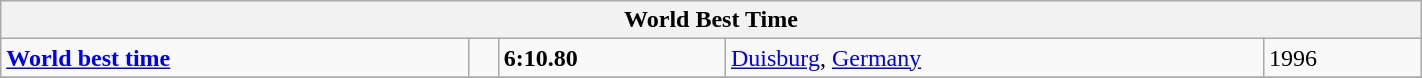<table class="wikitable" width=75%>
<tr>
<th colspan=5>World Best Time</th>
</tr>
<tr>
<td><strong><a href='#'>World best time</a></strong></td>
<td></td>
<td><strong>6:10.80</strong></td>
<td><a href='#'>Duisburg</a>, <a href='#'>Germany</a></td>
<td>1996</td>
</tr>
<tr>
</tr>
</table>
